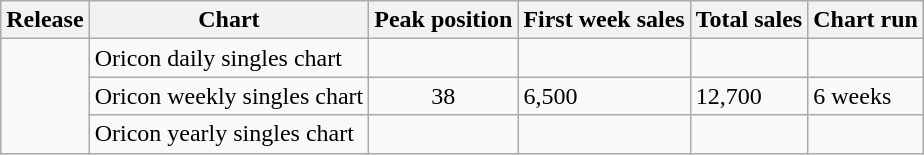<table class="wikitable">
<tr>
<th>Release</th>
<th>Chart</th>
<th>Peak position</th>
<th>First week sales</th>
<th>Total sales</th>
<th>Chart run</th>
</tr>
<tr>
<td rowspan="3"></td>
<td>Oricon daily singles chart</td>
<td align="center"></td>
<td></td>
<td></td>
<td></td>
</tr>
<tr>
<td>Oricon weekly singles chart</td>
<td align="center">38</td>
<td>6,500</td>
<td>12,700</td>
<td>6 weeks</td>
</tr>
<tr>
<td>Oricon yearly singles chart</td>
<td align="center"></td>
<td></td>
<td></td>
<td></td>
</tr>
</table>
